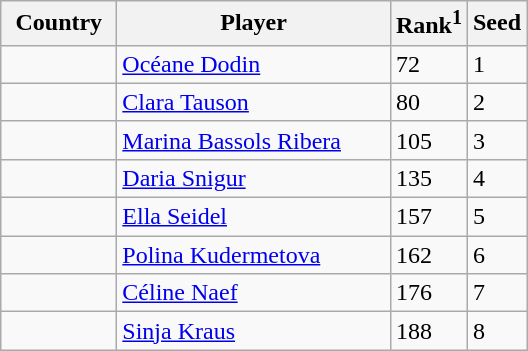<table class="sortable wikitable">
<tr>
<th width="70">Country</th>
<th width="175">Player</th>
<th>Rank<sup>1</sup></th>
<th>Seed</th>
</tr>
<tr>
<td></td>
<td><a href='#'>Océane Dodin</a></td>
<td>72</td>
<td>1</td>
</tr>
<tr>
<td></td>
<td><a href='#'>Clara Tauson</a></td>
<td>80</td>
<td>2</td>
</tr>
<tr>
<td></td>
<td><a href='#'>Marina Bassols Ribera</a></td>
<td>105</td>
<td>3</td>
</tr>
<tr>
<td></td>
<td><a href='#'>Daria Snigur</a></td>
<td>135</td>
<td>4</td>
</tr>
<tr>
<td></td>
<td><a href='#'>Ella Seidel</a></td>
<td>157</td>
<td>5</td>
</tr>
<tr>
<td></td>
<td><a href='#'>Polina Kudermetova</a></td>
<td>162</td>
<td>6</td>
</tr>
<tr>
<td></td>
<td><a href='#'>Céline Naef</a></td>
<td>176</td>
<td>7</td>
</tr>
<tr>
<td></td>
<td><a href='#'>Sinja Kraus</a></td>
<td>188</td>
<td>8</td>
</tr>
</table>
